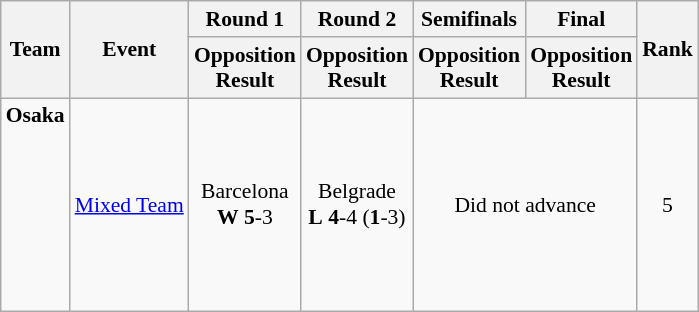<table class="wikitable" border="1" style="font-size:90%">
<tr>
<th rowspan=2>Team</th>
<th rowspan=2>Event</th>
<th>Round 1</th>
<th>Round 2</th>
<th>Semifinals</th>
<th>Final</th>
<th rowspan=2>Rank</th>
</tr>
<tr>
<th>Opposition<br>Result</th>
<th>Opposition<br>Result</th>
<th>Opposition<br>Result</th>
<th>Opposition<br>Result</th>
</tr>
<tr>
<td><strong>Osaka</strong><br><br><br><br><br><br><br><br></td>
<td><a href='#'>Mixed Team</a></td>
<td align=center>Barcelona <br> <strong>W</strong> <strong>5</strong>-3</td>
<td align=center>Belgrade <br> <strong>L</strong> <strong>4</strong>-4 (<strong>1</strong>-3)</td>
<td align=center colspan=2>Did not advance</td>
<td align=center>5</td>
</tr>
</table>
